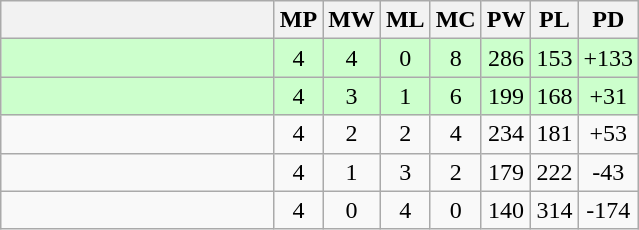<table class=wikitable style="text-align:center">
<tr>
<th width=175></th>
<th width=20>MP</th>
<th width=20>MW</th>
<th width=20>ML</th>
<th width=20>MC</th>
<th width=20>PW</th>
<th width=20>PL</th>
<th width=20>PD</th>
</tr>
<tr style="background-color:#ccffcc;">
<td style="text-align:left;"></td>
<td>4</td>
<td>4</td>
<td>0</td>
<td>8</td>
<td>286</td>
<td>153</td>
<td>+133</td>
</tr>
<tr style="background-color:#ccffcc;">
<td style="text-align:left;"></td>
<td>4</td>
<td>3</td>
<td>1</td>
<td>6</td>
<td>199</td>
<td>168</td>
<td>+31</td>
</tr>
<tr>
<td style="text-align:left;"></td>
<td>4</td>
<td>2</td>
<td>2</td>
<td>4</td>
<td>234</td>
<td>181</td>
<td>+53</td>
</tr>
<tr>
<td style="text-align:left;"></td>
<td>4</td>
<td>1</td>
<td>3</td>
<td>2</td>
<td>179</td>
<td>222</td>
<td>-43</td>
</tr>
<tr>
<td style="text-align:left;"></td>
<td>4</td>
<td>0</td>
<td>4</td>
<td>0</td>
<td>140</td>
<td>314</td>
<td>-174</td>
</tr>
</table>
